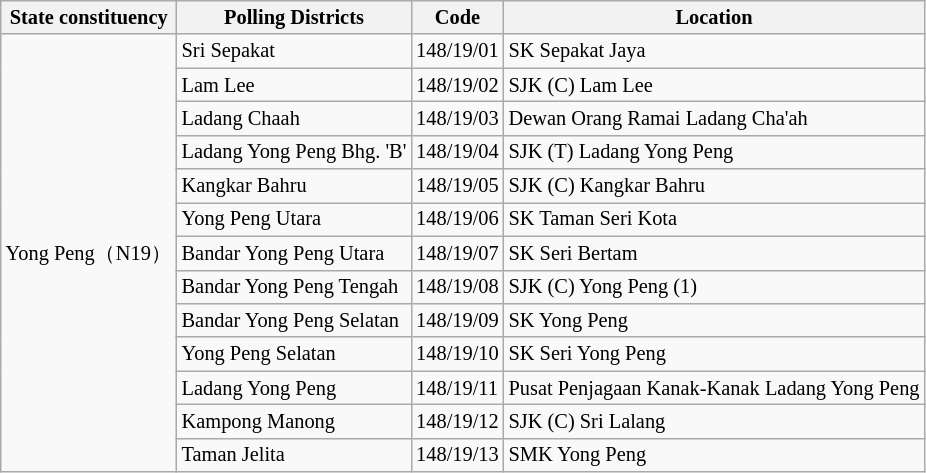<table class="wikitable sortable mw-collapsible" style="white-space:nowrap;font-size:85%">
<tr>
<th>State constituency</th>
<th>Polling Districts</th>
<th>Code</th>
<th>Location</th>
</tr>
<tr>
<td rowspan="13">Yong Peng（N19）</td>
<td>Sri Sepakat</td>
<td>148/19/01</td>
<td>SK Sepakat Jaya</td>
</tr>
<tr>
<td>Lam Lee</td>
<td>148/19/02</td>
<td>SJK (C) Lam Lee</td>
</tr>
<tr>
<td>Ladang Chaah</td>
<td>148/19/03</td>
<td>Dewan Orang Ramai Ladang Cha'ah</td>
</tr>
<tr>
<td>Ladang Yong Peng Bhg. 'B'</td>
<td>148/19/04</td>
<td>SJK (T) Ladang Yong Peng</td>
</tr>
<tr>
<td>Kangkar Bahru</td>
<td>148/19/05</td>
<td>SJK (C) Kangkar Bahru</td>
</tr>
<tr>
<td>Yong Peng Utara</td>
<td>148/19/06</td>
<td>SK Taman Seri Kota</td>
</tr>
<tr>
<td>Bandar Yong Peng Utara</td>
<td>148/19/07</td>
<td>SK Seri Bertam</td>
</tr>
<tr>
<td>Bandar Yong Peng Tengah</td>
<td>148/19/08</td>
<td>SJK (C) Yong Peng (1)</td>
</tr>
<tr>
<td>Bandar Yong Peng Selatan</td>
<td>148/19/09</td>
<td>SK Yong Peng</td>
</tr>
<tr>
<td>Yong Peng Selatan</td>
<td>148/19/10</td>
<td>SK Seri Yong Peng</td>
</tr>
<tr>
<td>Ladang Yong Peng</td>
<td>148/19/11</td>
<td>Pusat Penjagaan Kanak-Kanak Ladang Yong Peng</td>
</tr>
<tr>
<td>Kampong Manong</td>
<td>148/19/12</td>
<td>SJK (C) Sri Lalang</td>
</tr>
<tr>
<td>Taman Jelita</td>
<td>148/19/13</td>
<td>SMK Yong Peng</td>
</tr>
</table>
